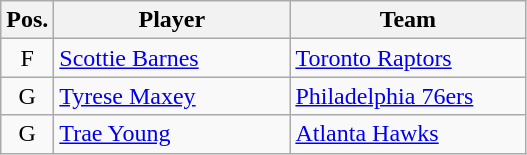<table class="wikitable">
<tr>
<th>Pos.</th>
<th style="width:150px;">Player</th>
<th width=150>Team</th>
</tr>
<tr>
<td style="text-align:center;">F</td>
<td><a href='#'>Scottie Barnes</a></td>
<td><a href='#'>Toronto Raptors</a></td>
</tr>
<tr>
<td style="text-align:center;">G</td>
<td><a href='#'>Tyrese Maxey</a></td>
<td><a href='#'>Philadelphia 76ers</a></td>
</tr>
<tr>
<td style="text-align:center;">G</td>
<td><a href='#'>Trae Young</a></td>
<td><a href='#'>Atlanta Hawks</a></td>
</tr>
</table>
